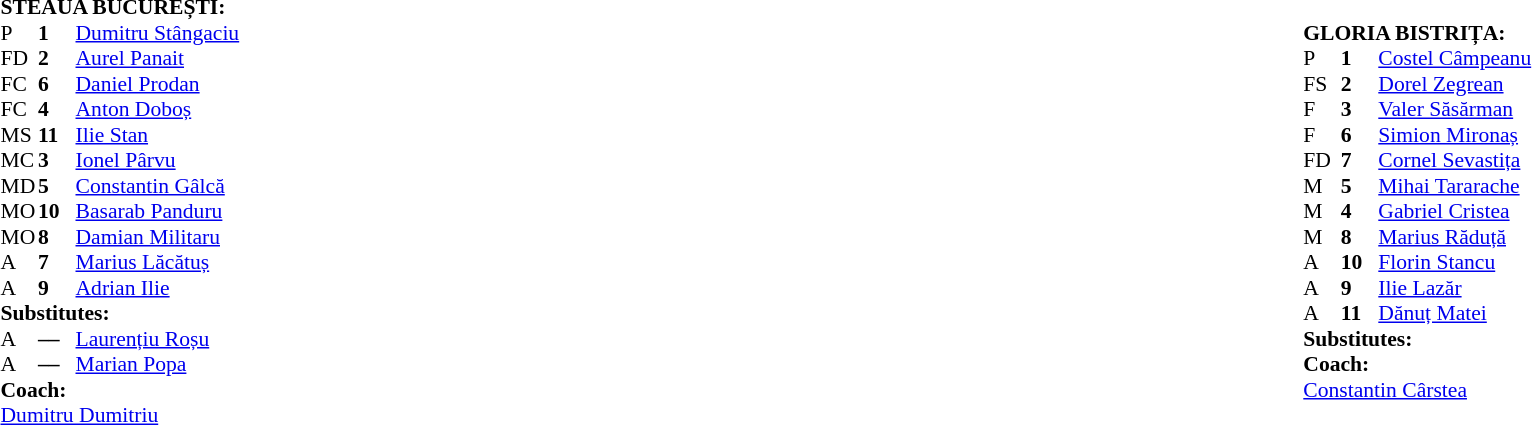<table width="100%">
<tr>
<td valign="top" width="50%"><br><table style="font-size: 90%" cellspacing="0" cellpadding="0">
<tr>
<td colspan="4"><strong>STEAUA BUCUREȘTI:</strong></td>
</tr>
<tr>
<th width=25></th>
<th width=25></th>
</tr>
<tr>
<td>P</td>
<td><strong>1</strong></td>
<td> <a href='#'>Dumitru Stângaciu</a></td>
</tr>
<tr>
<td>FD</td>
<td><strong>2</strong></td>
<td> <a href='#'>Aurel Panait</a></td>
<td></td>
</tr>
<tr>
<td>FC</td>
<td><strong>6</strong></td>
<td> <a href='#'>Daniel Prodan</a></td>
</tr>
<tr>
<td>FC</td>
<td><strong>4</strong></td>
<td> <a href='#'>Anton Doboș</a></td>
</tr>
<tr>
<td>MS</td>
<td><strong>11</strong></td>
<td> <a href='#'>Ilie Stan</a></td>
</tr>
<tr>
<td>MC</td>
<td><strong>3</strong></td>
<td> <a href='#'>Ionel Pârvu</a></td>
</tr>
<tr>
<td>MD</td>
<td><strong>5</strong></td>
<td> <a href='#'>Constantin Gâlcă</a></td>
</tr>
<tr>
<td>MO</td>
<td><strong>10</strong></td>
<td> <a href='#'>Basarab Panduru</a></td>
</tr>
<tr>
<td>MO</td>
<td><strong>8</strong></td>
<td> <a href='#'>Damian Militaru</a></td>
</tr>
<tr>
<td>A</td>
<td><strong>7</strong></td>
<td> <a href='#'>Marius Lăcătuș</a></td>
</tr>
<tr>
<td>A</td>
<td><strong>9</strong></td>
<td> <a href='#'>Adrian Ilie</a></td>
<td></td>
<td></td>
</tr>
<tr>
<td colspan=3><strong>Substitutes:</strong></td>
</tr>
<tr>
<td>A</td>
<td><strong>––</strong></td>
<td> <a href='#'>Laurențiu Roșu</a></td>
<td></td>
<td></td>
</tr>
<tr>
<td>A</td>
<td><strong>––</strong></td>
<td> <a href='#'>Marian Popa</a></td>
<td></td>
<td></td>
<td></td>
<td></td>
</tr>
<tr>
<td colspan=3><strong>Coach:</strong></td>
</tr>
<tr>
<td colspan=4> <a href='#'>Dumitru Dumitriu</a></td>
</tr>
</table>
</td>
<td><br><table style="font-size: 90%" cellspacing="0" cellpadding="0" align=center>
<tr>
<td colspan="4"><strong>GLORIA BISTRIȚA:</strong></td>
</tr>
<tr>
<th width=25></th>
<th width=25></th>
</tr>
<tr>
<td>P</td>
<td><strong>1</strong></td>
<td> <a href='#'>Costel Câmpeanu</a></td>
</tr>
<tr>
<td>FS</td>
<td><strong>2</strong></td>
<td> <a href='#'>Dorel Zegrean</a></td>
<td></td>
</tr>
<tr>
<td>F</td>
<td><strong>3</strong></td>
<td> <a href='#'>Valer Săsărman</a></td>
</tr>
<tr>
<td>F</td>
<td><strong>6</strong></td>
<td> <a href='#'>Simion Mironaș</a></td>
</tr>
<tr>
<td>FD</td>
<td><strong>7</strong></td>
<td> <a href='#'>Cornel Sevastița</a></td>
</tr>
<tr>
<td>M</td>
<td><strong>5</strong></td>
<td> <a href='#'>Mihai Tararache</a></td>
</tr>
<tr>
<td>M</td>
<td><strong>4</strong></td>
<td> <a href='#'>Gabriel Cristea</a></td>
</tr>
<tr>
<td>M</td>
<td><strong>8</strong></td>
<td> <a href='#'>Marius Răduță</a></td>
</tr>
<tr>
<td>A</td>
<td><strong>10</strong></td>
<td> <a href='#'>Florin Stancu</a></td>
<td></td>
</tr>
<tr>
<td>A</td>
<td><strong>9</strong></td>
<td> <a href='#'>Ilie Lazăr</a></td>
</tr>
<tr>
<td>A</td>
<td><strong>11</strong></td>
<td> <a href='#'>Dănuț Matei</a></td>
</tr>
<tr>
<td colspan=3><strong>Substitutes:</strong></td>
</tr>
<tr>
<td colspan=3><strong>Coach:</strong></td>
</tr>
<tr>
<td colspan=4> <a href='#'>Constantin Cârstea</a></td>
</tr>
</table>
</td>
</tr>
<tr>
</tr>
</table>
